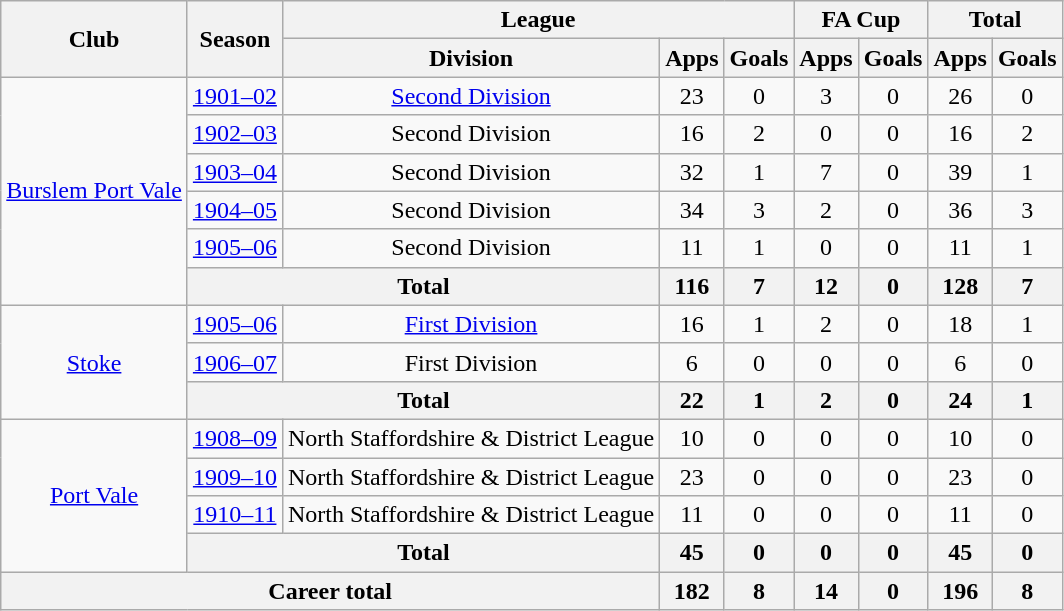<table class="wikitable" style="text-align: center;">
<tr>
<th rowspan="2">Club</th>
<th rowspan="2">Season</th>
<th colspan="3">League</th>
<th colspan="2">FA Cup</th>
<th colspan="2">Total</th>
</tr>
<tr>
<th>Division</th>
<th>Apps</th>
<th>Goals</th>
<th>Apps</th>
<th>Goals</th>
<th>Apps</th>
<th>Goals</th>
</tr>
<tr>
<td rowspan="6"><a href='#'>Burslem Port Vale</a></td>
<td><a href='#'>1901–02</a></td>
<td><a href='#'>Second Division</a></td>
<td>23</td>
<td>0</td>
<td>3</td>
<td>0</td>
<td>26</td>
<td>0</td>
</tr>
<tr>
<td><a href='#'>1902–03</a></td>
<td>Second Division</td>
<td>16</td>
<td>2</td>
<td>0</td>
<td>0</td>
<td>16</td>
<td>2</td>
</tr>
<tr>
<td><a href='#'>1903–04</a></td>
<td>Second Division</td>
<td>32</td>
<td>1</td>
<td>7</td>
<td>0</td>
<td>39</td>
<td>1</td>
</tr>
<tr>
<td><a href='#'>1904–05</a></td>
<td>Second Division</td>
<td>34</td>
<td>3</td>
<td>2</td>
<td>0</td>
<td>36</td>
<td>3</td>
</tr>
<tr>
<td><a href='#'>1905–06</a></td>
<td>Second Division</td>
<td>11</td>
<td>1</td>
<td>0</td>
<td>0</td>
<td>11</td>
<td>1</td>
</tr>
<tr>
<th colspan="2">Total</th>
<th>116</th>
<th>7</th>
<th>12</th>
<th>0</th>
<th>128</th>
<th>7</th>
</tr>
<tr>
<td rowspan="3"><a href='#'>Stoke</a></td>
<td><a href='#'>1905–06</a></td>
<td><a href='#'>First Division</a></td>
<td>16</td>
<td>1</td>
<td>2</td>
<td>0</td>
<td>18</td>
<td>1</td>
</tr>
<tr>
<td><a href='#'>1906–07</a></td>
<td>First Division</td>
<td>6</td>
<td>0</td>
<td>0</td>
<td>0</td>
<td>6</td>
<td>0</td>
</tr>
<tr>
<th colspan="2">Total</th>
<th>22</th>
<th>1</th>
<th>2</th>
<th>0</th>
<th>24</th>
<th>1</th>
</tr>
<tr>
<td rowspan="4"><a href='#'>Port Vale</a></td>
<td><a href='#'>1908–09</a></td>
<td>North Staffordshire & District League</td>
<td>10</td>
<td>0</td>
<td>0</td>
<td>0</td>
<td>10</td>
<td>0</td>
</tr>
<tr>
<td><a href='#'>1909–10</a></td>
<td>North Staffordshire & District League</td>
<td>23</td>
<td>0</td>
<td>0</td>
<td>0</td>
<td>23</td>
<td>0</td>
</tr>
<tr>
<td><a href='#'>1910–11</a></td>
<td>North Staffordshire & District League</td>
<td>11</td>
<td>0</td>
<td>0</td>
<td>0</td>
<td>11</td>
<td>0</td>
</tr>
<tr>
<th colspan="2">Total</th>
<th>45</th>
<th>0</th>
<th>0</th>
<th>0</th>
<th>45</th>
<th>0</th>
</tr>
<tr>
<th colspan="3">Career total</th>
<th>182</th>
<th>8</th>
<th>14</th>
<th>0</th>
<th>196</th>
<th>8</th>
</tr>
</table>
